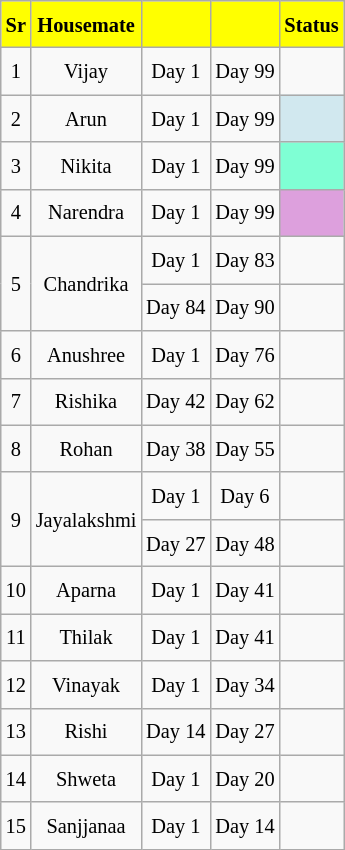<table class="wikitable sortable" style=" text-align:center; font-size:85%;  line-height:25px; width:auto;">
<tr>
<th scope="col" style="background:#FFFF00; color:#000;">Sr</th>
<th scope="col" style="background:#FFFF00; color:#000;">Housemate</th>
<th scope="col" style="background:#FFFF00; color:#000;"></th>
<th scope="col" style="background:#FFFF00; color:#000;"></th>
<th scope="col" style="background:#FFFF00; color:#000;">Status</th>
</tr>
<tr>
<td>1</td>
<td>Vijay</td>
<td>Day 1</td>
<td>Day 99</td>
<td></td>
</tr>
<tr>
<td>2</td>
<td>Arun</td>
<td>Day 1</td>
<td>Day 99</td>
<td style="background: #D1E8EF"></td>
</tr>
<tr>
<td>3</td>
<td>Nikita</td>
<td>Day 1</td>
<td>Day 99</td>
<td style="background:#7FFFD4;"></td>
</tr>
<tr>
<td>4</td>
<td>Narendra</td>
<td>Day 1</td>
<td>Day 99</td>
<td style="background:#DDA0DD;"></td>
</tr>
<tr>
<td rowspan="2">5</td>
<td rowspan="2">Chandrika</td>
<td>Day 1</td>
<td>Day 83</td>
<td></td>
</tr>
<tr>
<td>Day 84</td>
<td>Day 90</td>
<td></td>
</tr>
<tr>
<td>6</td>
<td>Anushree</td>
<td>Day 1</td>
<td>Day 76</td>
<td></td>
</tr>
<tr>
<td>7</td>
<td>Rishika</td>
<td>Day 42</td>
<td>Day 62</td>
<td></td>
</tr>
<tr>
<td>8</td>
<td>Rohan</td>
<td>Day 38</td>
<td>Day 55</td>
<td></td>
</tr>
<tr>
<td rowspan="2">9</td>
<td rowspan="2">Jayalakshmi</td>
<td>Day 1</td>
<td>Day 6</td>
<td></td>
</tr>
<tr>
<td>Day 27</td>
<td>Day 48</td>
<td></td>
</tr>
<tr>
<td>10</td>
<td>Aparna</td>
<td>Day 1</td>
<td>Day 41</td>
<td></td>
</tr>
<tr>
<td>11</td>
<td>Thilak</td>
<td>Day 1</td>
<td>Day 41</td>
<td></td>
</tr>
<tr>
<td>12</td>
<td>Vinayak</td>
<td>Day 1</td>
<td>Day 34</td>
<td></td>
</tr>
<tr>
<td>13</td>
<td>Rishi</td>
<td>Day 14</td>
<td>Day 27</td>
<td></td>
</tr>
<tr>
<td>14</td>
<td>Shweta</td>
<td>Day 1</td>
<td>Day 20</td>
<td></td>
</tr>
<tr>
<td>15</td>
<td>Sanjjanaa</td>
<td>Day 1</td>
<td>Day 14</td>
<td></td>
</tr>
</table>
